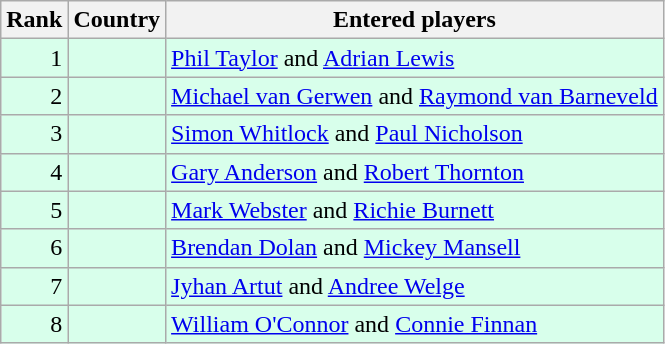<table class="wikitable">
<tr>
<th>Rank</th>
<th>Country</th>
<th>Entered players</th>
</tr>
<tr style="background:#d8ffeb;">
<td align=right>1</td>
<td></td>
<td><a href='#'>Phil Taylor</a> and <a href='#'>Adrian Lewis</a></td>
</tr>
<tr style="background:#d8ffeb;">
<td align=right>2</td>
<td></td>
<td><a href='#'>Michael van Gerwen</a> and <a href='#'>Raymond van Barneveld</a></td>
</tr>
<tr style="background:#d8ffeb;">
<td align=right>3</td>
<td></td>
<td><a href='#'>Simon Whitlock</a> and <a href='#'>Paul Nicholson</a></td>
</tr>
<tr style="background:#d8ffeb;">
<td align=right>4</td>
<td></td>
<td><a href='#'>Gary Anderson</a> and <a href='#'>Robert Thornton</a></td>
</tr>
<tr style="background:#d8ffeb;">
<td align=right>5</td>
<td></td>
<td><a href='#'>Mark Webster</a> and <a href='#'>Richie Burnett</a></td>
</tr>
<tr style="background:#d8ffeb;">
<td align=right>6</td>
<td></td>
<td><a href='#'>Brendan Dolan</a> and <a href='#'>Mickey Mansell</a></td>
</tr>
<tr style="background:#d8ffeb;">
<td align=right>7</td>
<td></td>
<td><a href='#'>Jyhan Artut</a> and <a href='#'>Andree Welge</a></td>
</tr>
<tr style="background:#d8ffeb;">
<td align=right>8</td>
<td></td>
<td><a href='#'>William O'Connor</a> and <a href='#'>Connie Finnan</a></td>
</tr>
</table>
